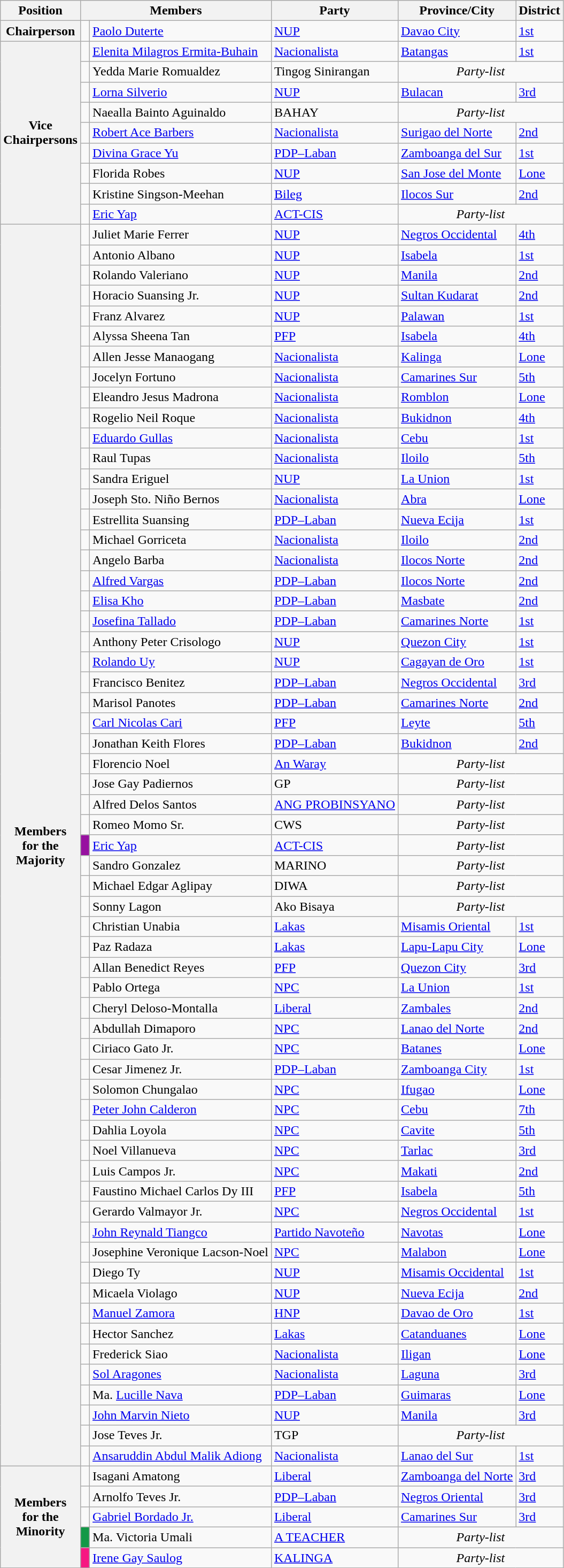<table class="wikitable" style="font-size: 100%;">
<tr>
<th>Position</th>
<th colspan="2">Members</th>
<th>Party</th>
<th>Province/City</th>
<th>District</th>
</tr>
<tr>
<th>Chairperson</th>
<td></td>
<td><a href='#'>Paolo Duterte</a></td>
<td><a href='#'>NUP</a></td>
<td><a href='#'>Davao City</a></td>
<td><a href='#'>1st</a></td>
</tr>
<tr>
<th rowspan="9">Vice<br>Chairpersons</th>
<td></td>
<td><a href='#'>Elenita Milagros Ermita-Buhain</a></td>
<td><a href='#'>Nacionalista</a></td>
<td><a href='#'>Batangas</a></td>
<td><a href='#'>1st</a></td>
</tr>
<tr>
<td></td>
<td>Yedda Marie Romualdez</td>
<td>Tingog Sinirangan</td>
<td colspan="2" align="center"><em>Party-list</em></td>
</tr>
<tr>
<td></td>
<td><a href='#'>Lorna Silverio</a></td>
<td><a href='#'>NUP</a></td>
<td><a href='#'>Bulacan</a></td>
<td><a href='#'>3rd</a></td>
</tr>
<tr>
<td></td>
<td>Naealla Bainto Aguinaldo</td>
<td>BAHAY</td>
<td colspan="2" align="center"><em>Party-list</em></td>
</tr>
<tr>
<td></td>
<td><a href='#'>Robert Ace Barbers</a></td>
<td><a href='#'>Nacionalista</a></td>
<td><a href='#'>Surigao del Norte</a></td>
<td><a href='#'>2nd</a></td>
</tr>
<tr>
<td></td>
<td><a href='#'>Divina Grace Yu</a></td>
<td><a href='#'>PDP–Laban</a></td>
<td><a href='#'>Zamboanga del Sur</a></td>
<td><a href='#'>1st</a></td>
</tr>
<tr>
<td></td>
<td>Florida Robes</td>
<td><a href='#'>NUP</a></td>
<td><a href='#'>San Jose del Monte</a></td>
<td><a href='#'>Lone</a></td>
</tr>
<tr>
<td></td>
<td>Kristine Singson-Meehan</td>
<td><a href='#'>Bileg</a></td>
<td><a href='#'>Ilocos Sur</a></td>
<td><a href='#'>2nd</a></td>
</tr>
<tr>
<td></td>
<td><a href='#'>Eric Yap</a></td>
<td><a href='#'>ACT-CIS</a></td>
<td colspan="2" align="center"><em>Party-list</em></td>
</tr>
<tr>
<th rowspan="61">Members<br>for the<br>Majority</th>
<td></td>
<td>Juliet Marie Ferrer</td>
<td><a href='#'>NUP</a></td>
<td><a href='#'>Negros Occidental</a></td>
<td><a href='#'>4th</a></td>
</tr>
<tr>
<td></td>
<td>Antonio Albano</td>
<td><a href='#'>NUP</a></td>
<td><a href='#'>Isabela</a></td>
<td><a href='#'>1st</a></td>
</tr>
<tr>
<td></td>
<td>Rolando Valeriano</td>
<td><a href='#'>NUP</a></td>
<td><a href='#'>Manila</a></td>
<td><a href='#'>2nd</a></td>
</tr>
<tr>
<td></td>
<td>Horacio Suansing Jr.</td>
<td><a href='#'>NUP</a></td>
<td><a href='#'>Sultan Kudarat</a></td>
<td><a href='#'>2nd</a></td>
</tr>
<tr>
<td></td>
<td>Franz Alvarez</td>
<td><a href='#'>NUP</a></td>
<td><a href='#'>Palawan</a></td>
<td><a href='#'>1st</a></td>
</tr>
<tr>
<td></td>
<td>Alyssa Sheena Tan</td>
<td><a href='#'>PFP</a></td>
<td><a href='#'>Isabela</a></td>
<td><a href='#'>4th</a></td>
</tr>
<tr>
<td></td>
<td>Allen Jesse Manaogang</td>
<td><a href='#'>Nacionalista</a></td>
<td><a href='#'>Kalinga</a></td>
<td><a href='#'>Lone</a></td>
</tr>
<tr>
<td></td>
<td>Jocelyn Fortuno</td>
<td><a href='#'>Nacionalista</a></td>
<td><a href='#'>Camarines Sur</a></td>
<td><a href='#'>5th</a></td>
</tr>
<tr>
<td></td>
<td>Eleandro Jesus Madrona</td>
<td><a href='#'>Nacionalista</a></td>
<td><a href='#'>Romblon</a></td>
<td><a href='#'>Lone</a></td>
</tr>
<tr>
<td></td>
<td>Rogelio Neil Roque</td>
<td><a href='#'>Nacionalista</a></td>
<td><a href='#'>Bukidnon</a></td>
<td><a href='#'>4th</a></td>
</tr>
<tr>
<td></td>
<td><a href='#'>Eduardo Gullas</a></td>
<td><a href='#'>Nacionalista</a></td>
<td><a href='#'>Cebu</a></td>
<td><a href='#'>1st</a></td>
</tr>
<tr>
<td></td>
<td>Raul Tupas</td>
<td><a href='#'>Nacionalista</a></td>
<td><a href='#'>Iloilo</a></td>
<td><a href='#'>5th</a></td>
</tr>
<tr>
<td></td>
<td>Sandra Eriguel</td>
<td><a href='#'>NUP</a></td>
<td><a href='#'>La Union</a></td>
<td><a href='#'>1st</a></td>
</tr>
<tr>
<td></td>
<td>Joseph Sto. Niño Bernos</td>
<td><a href='#'>Nacionalista</a></td>
<td><a href='#'>Abra</a></td>
<td><a href='#'>Lone</a></td>
</tr>
<tr>
<td></td>
<td>Estrellita Suansing</td>
<td><a href='#'>PDP–Laban</a></td>
<td><a href='#'>Nueva Ecija</a></td>
<td><a href='#'>1st</a></td>
</tr>
<tr>
<td></td>
<td>Michael Gorriceta</td>
<td><a href='#'>Nacionalista</a></td>
<td><a href='#'>Iloilo</a></td>
<td><a href='#'>2nd</a></td>
</tr>
<tr>
<td></td>
<td>Angelo Barba</td>
<td><a href='#'>Nacionalista</a></td>
<td><a href='#'>Ilocos Norte</a></td>
<td><a href='#'>2nd</a></td>
</tr>
<tr>
<td></td>
<td><a href='#'>Alfred Vargas</a></td>
<td><a href='#'>PDP–Laban</a></td>
<td><a href='#'>Ilocos Norte</a></td>
<td><a href='#'>2nd</a></td>
</tr>
<tr>
<td></td>
<td><a href='#'>Elisa Kho</a></td>
<td><a href='#'>PDP–Laban</a></td>
<td><a href='#'>Masbate</a></td>
<td><a href='#'>2nd</a></td>
</tr>
<tr>
<td></td>
<td><a href='#'>Josefina Tallado</a></td>
<td><a href='#'>PDP–Laban</a></td>
<td><a href='#'>Camarines Norte</a></td>
<td><a href='#'>1st</a></td>
</tr>
<tr>
<td></td>
<td>Anthony Peter Crisologo</td>
<td><a href='#'>NUP</a></td>
<td><a href='#'>Quezon City</a></td>
<td><a href='#'>1st</a></td>
</tr>
<tr>
<td></td>
<td><a href='#'>Rolando Uy</a></td>
<td><a href='#'>NUP</a></td>
<td><a href='#'>Cagayan de Oro</a></td>
<td><a href='#'>1st</a></td>
</tr>
<tr>
<td></td>
<td>Francisco Benitez</td>
<td><a href='#'>PDP–Laban</a></td>
<td><a href='#'>Negros Occidental</a></td>
<td><a href='#'>3rd</a></td>
</tr>
<tr>
<td></td>
<td>Marisol Panotes</td>
<td><a href='#'>PDP–Laban</a></td>
<td><a href='#'>Camarines Norte</a></td>
<td><a href='#'>2nd</a></td>
</tr>
<tr>
<td></td>
<td><a href='#'>Carl Nicolas Cari</a></td>
<td><a href='#'>PFP</a></td>
<td><a href='#'>Leyte</a></td>
<td><a href='#'>5th</a></td>
</tr>
<tr>
<td></td>
<td>Jonathan Keith Flores</td>
<td><a href='#'>PDP–Laban</a></td>
<td><a href='#'>Bukidnon</a></td>
<td><a href='#'>2nd</a></td>
</tr>
<tr>
<td></td>
<td>Florencio Noel</td>
<td><a href='#'>An Waray</a></td>
<td colspan="2" align="center"><em>Party-list</em></td>
</tr>
<tr>
<td></td>
<td>Jose Gay Padiernos</td>
<td>GP</td>
<td colspan="2" align="center"><em>Party-list</em></td>
</tr>
<tr>
<td></td>
<td>Alfred Delos Santos</td>
<td><a href='#'>ANG PROBINSYANO</a></td>
<td colspan="2" align="center"><em>Party-list</em></td>
</tr>
<tr>
<td></td>
<td>Romeo Momo Sr.</td>
<td>CWS</td>
<td colspan="2" align="center"><em>Party-list</em></td>
</tr>
<tr>
<td bgcolor="#9711A"> </td>
<td><a href='#'>Eric Yap</a></td>
<td><a href='#'>ACT-CIS</a></td>
<td colspan="2" align="center"><em>Party-list</em></td>
</tr>
<tr>
<td></td>
<td>Sandro Gonzalez</td>
<td>MARINO</td>
<td colspan="2" align="center"><em>Party-list</em></td>
</tr>
<tr>
<td></td>
<td>Michael Edgar Aglipay</td>
<td>DIWA</td>
<td colspan="2" align="center"><em>Party-list</em></td>
</tr>
<tr>
<td></td>
<td>Sonny Lagon</td>
<td>Ako Bisaya</td>
<td colspan="2" align="center"><em>Party-list</em></td>
</tr>
<tr>
<td></td>
<td>Christian Unabia</td>
<td><a href='#'>Lakas</a></td>
<td><a href='#'>Misamis Oriental</a></td>
<td><a href='#'>1st</a></td>
</tr>
<tr>
<td></td>
<td>Paz Radaza</td>
<td><a href='#'>Lakas</a></td>
<td><a href='#'>Lapu-Lapu City</a></td>
<td><a href='#'>Lone</a></td>
</tr>
<tr>
<td></td>
<td>Allan Benedict Reyes</td>
<td><a href='#'>PFP</a></td>
<td><a href='#'>Quezon City</a></td>
<td><a href='#'>3rd</a></td>
</tr>
<tr>
<td></td>
<td>Pablo Ortega</td>
<td><a href='#'>NPC</a></td>
<td><a href='#'>La Union</a></td>
<td><a href='#'>1st</a></td>
</tr>
<tr>
<td></td>
<td>Cheryl Deloso-Montalla</td>
<td><a href='#'>Liberal</a></td>
<td><a href='#'>Zambales</a></td>
<td><a href='#'>2nd</a></td>
</tr>
<tr>
<td></td>
<td>Abdullah Dimaporo</td>
<td><a href='#'>NPC</a></td>
<td><a href='#'>Lanao del Norte</a></td>
<td><a href='#'>2nd</a></td>
</tr>
<tr>
<td></td>
<td>Ciriaco Gato Jr.</td>
<td><a href='#'>NPC</a></td>
<td><a href='#'>Batanes</a></td>
<td><a href='#'>Lone</a></td>
</tr>
<tr>
<td></td>
<td>Cesar Jimenez Jr.</td>
<td><a href='#'>PDP–Laban</a></td>
<td><a href='#'>Zamboanga City</a></td>
<td><a href='#'>1st</a></td>
</tr>
<tr>
<td></td>
<td>Solomon Chungalao</td>
<td><a href='#'>NPC</a></td>
<td><a href='#'>Ifugao</a></td>
<td><a href='#'>Lone</a></td>
</tr>
<tr>
<td></td>
<td><a href='#'>Peter John Calderon</a></td>
<td><a href='#'>NPC</a></td>
<td><a href='#'>Cebu</a></td>
<td><a href='#'>7th</a></td>
</tr>
<tr>
<td></td>
<td>Dahlia Loyola</td>
<td><a href='#'>NPC</a></td>
<td><a href='#'>Cavite</a></td>
<td><a href='#'>5th</a></td>
</tr>
<tr>
<td></td>
<td>Noel Villanueva</td>
<td><a href='#'>NPC</a></td>
<td><a href='#'>Tarlac</a></td>
<td><a href='#'>3rd</a></td>
</tr>
<tr>
<td></td>
<td>Luis Campos Jr.</td>
<td><a href='#'>NPC</a></td>
<td><a href='#'>Makati</a></td>
<td><a href='#'>2nd</a></td>
</tr>
<tr>
<td></td>
<td>Faustino Michael Carlos Dy III</td>
<td><a href='#'>PFP</a></td>
<td><a href='#'>Isabela</a></td>
<td><a href='#'>5th</a></td>
</tr>
<tr>
<td></td>
<td>Gerardo Valmayor Jr.</td>
<td><a href='#'>NPC</a></td>
<td><a href='#'>Negros Occidental</a></td>
<td><a href='#'>1st</a></td>
</tr>
<tr>
<td></td>
<td><a href='#'>John Reynald Tiangco</a></td>
<td><a href='#'>Partido Navoteño</a></td>
<td><a href='#'>Navotas</a></td>
<td><a href='#'>Lone</a></td>
</tr>
<tr>
<td></td>
<td>Josephine Veronique Lacson-Noel</td>
<td><a href='#'>NPC</a></td>
<td><a href='#'>Malabon</a></td>
<td><a href='#'>Lone</a></td>
</tr>
<tr>
<td></td>
<td>Diego Ty</td>
<td><a href='#'>NUP</a></td>
<td><a href='#'>Misamis Occidental</a></td>
<td><a href='#'>1st</a></td>
</tr>
<tr>
<td></td>
<td>Micaela Violago</td>
<td><a href='#'>NUP</a></td>
<td><a href='#'>Nueva Ecija</a></td>
<td><a href='#'>2nd</a></td>
</tr>
<tr>
<td></td>
<td><a href='#'>Manuel Zamora</a></td>
<td><a href='#'>HNP</a></td>
<td><a href='#'>Davao de Oro</a></td>
<td><a href='#'>1st</a></td>
</tr>
<tr>
<td></td>
<td>Hector Sanchez</td>
<td><a href='#'>Lakas</a></td>
<td><a href='#'>Catanduanes</a></td>
<td><a href='#'>Lone</a></td>
</tr>
<tr>
<td></td>
<td>Frederick Siao</td>
<td><a href='#'>Nacionalista</a></td>
<td><a href='#'>Iligan</a></td>
<td><a href='#'>Lone</a></td>
</tr>
<tr>
<td></td>
<td><a href='#'>Sol Aragones</a></td>
<td><a href='#'>Nacionalista</a></td>
<td><a href='#'>Laguna</a></td>
<td><a href='#'>3rd</a></td>
</tr>
<tr>
<td></td>
<td>Ma. <a href='#'>Lucille Nava</a></td>
<td><a href='#'>PDP–Laban</a></td>
<td><a href='#'>Guimaras</a></td>
<td><a href='#'>Lone</a></td>
</tr>
<tr>
<td></td>
<td><a href='#'>John Marvin Nieto</a></td>
<td><a href='#'>NUP</a></td>
<td><a href='#'>Manila</a></td>
<td><a href='#'>3rd</a></td>
</tr>
<tr>
<td></td>
<td>Jose Teves Jr.</td>
<td>TGP</td>
<td colspan="2" align="center"><em>Party-list</em></td>
</tr>
<tr>
<td></td>
<td><a href='#'>Ansaruddin Abdul Malik Adiong</a></td>
<td><a href='#'>Nacionalista</a></td>
<td><a href='#'>Lanao del Sur</a></td>
<td><a href='#'>1st</a></td>
</tr>
<tr>
<th rowspan="5">Members<br>for the<br>Minority</th>
<td></td>
<td>Isagani Amatong</td>
<td><a href='#'>Liberal</a></td>
<td><a href='#'>Zamboanga del Norte</a></td>
<td><a href='#'>3rd</a></td>
</tr>
<tr>
<td></td>
<td>Arnolfo Teves Jr.</td>
<td><a href='#'>PDP–Laban</a></td>
<td><a href='#'>Negros Oriental</a></td>
<td><a href='#'>3rd</a></td>
</tr>
<tr>
<td></td>
<td><a href='#'>Gabriel Bordado Jr.</a></td>
<td><a href='#'>Liberal</a></td>
<td><a href='#'>Camarines Sur</a></td>
<td><a href='#'>3rd</a></td>
</tr>
<tr>
<td bgcolor="#139847"> </td>
<td>Ma. Victoria Umali</td>
<td><a href='#'>A TEACHER</a></td>
<td colspan="2" align="center"><em>Party-list</em></td>
</tr>
<tr>
<td bgcolor="#F71882"> </td>
<td><a href='#'>Irene Gay Saulog</a></td>
<td><a href='#'>KALINGA</a></td>
<td colspan="2" align="center"><em>Party-list</em></td>
</tr>
</table>
